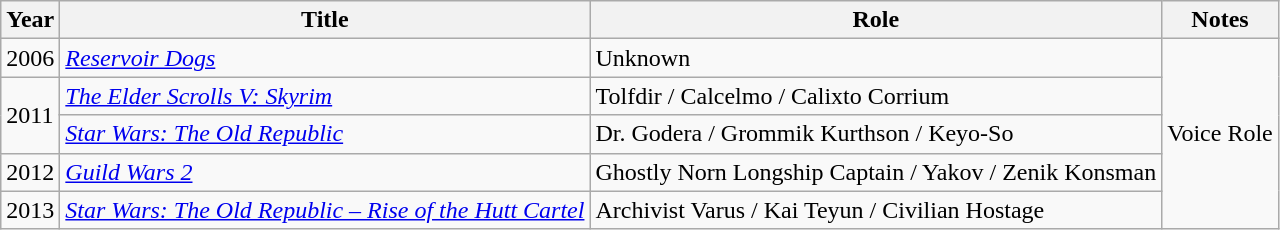<table class="wikitable">
<tr>
<th>Year</th>
<th>Title</th>
<th>Role</th>
<th>Notes</th>
</tr>
<tr>
<td>2006</td>
<td><em><a href='#'>Reservoir Dogs</a></em></td>
<td>Unknown</td>
<td rowspan=5>Voice Role</td>
</tr>
<tr>
<td rowspan=2>2011</td>
<td><em><a href='#'>The Elder Scrolls V: Skyrim</a></em></td>
<td>Tolfdir / Calcelmo / Calixto Corrium</td>
</tr>
<tr>
<td><em><a href='#'>Star Wars: The Old Republic</a></em></td>
<td>Dr. Godera / Grommik Kurthson / Keyo-So</td>
</tr>
<tr>
<td>2012</td>
<td><em><a href='#'>Guild Wars 2</a></em></td>
<td>Ghostly Norn Longship Captain / Yakov / Zenik Konsman</td>
</tr>
<tr>
<td>2013</td>
<td><em><a href='#'>Star Wars: The Old Republic – Rise of the Hutt Cartel</a></em></td>
<td>Archivist Varus / Kai Teyun / Civilian Hostage</td>
</tr>
</table>
